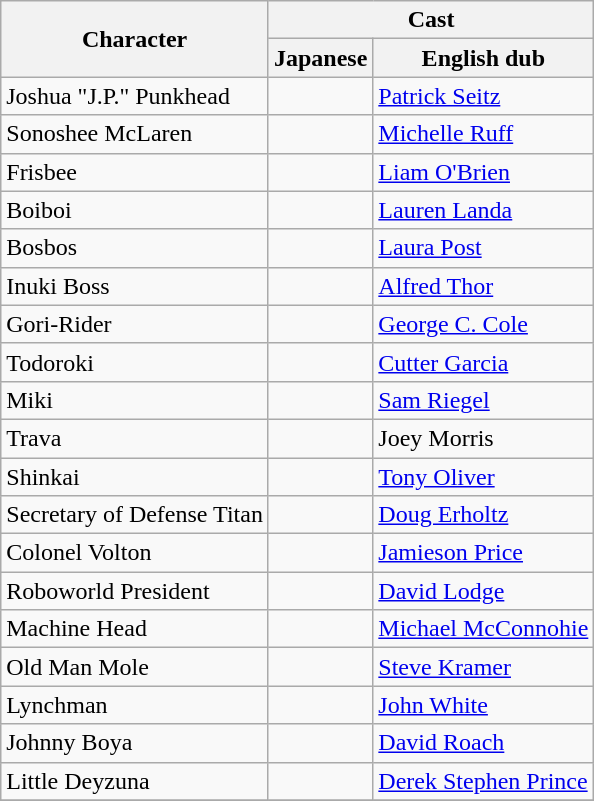<table class="wikitable">
<tr>
<th rowspan=2>Character</th>
<th colspan=2>Cast</th>
</tr>
<tr>
<th>Japanese</th>
<th>English dub</th>
</tr>
<tr>
<td>Joshua "J.P." Punkhead</td>
<td></td>
<td><a href='#'>Patrick Seitz</a></td>
</tr>
<tr>
<td>Sonoshee McLaren</td>
<td></td>
<td><a href='#'>Michelle Ruff</a></td>
</tr>
<tr>
<td>Frisbee</td>
<td></td>
<td><a href='#'>Liam O'Brien</a></td>
</tr>
<tr>
<td>Boiboi</td>
<td></td>
<td><a href='#'>Lauren Landa</a></td>
</tr>
<tr>
<td>Bosbos</td>
<td></td>
<td><a href='#'>Laura Post</a></td>
</tr>
<tr>
<td>Inuki Boss</td>
<td></td>
<td><a href='#'>Alfred Thor</a></td>
</tr>
<tr>
<td>Gori-Rider</td>
<td></td>
<td><a href='#'>George C. Cole</a></td>
</tr>
<tr>
<td>Todoroki</td>
<td></td>
<td><a href='#'>Cutter Garcia</a></td>
</tr>
<tr>
<td>Miki</td>
<td></td>
<td><a href='#'>Sam Riegel</a></td>
</tr>
<tr>
<td>Trava</td>
<td></td>
<td>Joey Morris</td>
</tr>
<tr>
<td>Shinkai</td>
<td></td>
<td><a href='#'>Tony Oliver</a></td>
</tr>
<tr>
<td>Secretary of Defense Titan</td>
<td></td>
<td><a href='#'>Doug Erholtz</a></td>
</tr>
<tr>
<td>Colonel Volton</td>
<td></td>
<td><a href='#'>Jamieson Price</a></td>
</tr>
<tr>
<td>Roboworld President</td>
<td></td>
<td><a href='#'>David Lodge</a></td>
</tr>
<tr>
<td>Machine Head</td>
<td></td>
<td><a href='#'>Michael McConnohie</a></td>
</tr>
<tr>
<td>Old Man Mole</td>
<td></td>
<td><a href='#'>Steve Kramer</a></td>
</tr>
<tr>
<td>Lynchman</td>
<td></td>
<td><a href='#'>John White</a></td>
</tr>
<tr>
<td>Johnny Boya</td>
<td></td>
<td><a href='#'>David Roach</a></td>
</tr>
<tr>
<td>Little Deyzuna</td>
<td></td>
<td><a href='#'>Derek Stephen Prince</a></td>
</tr>
<tr>
</tr>
</table>
